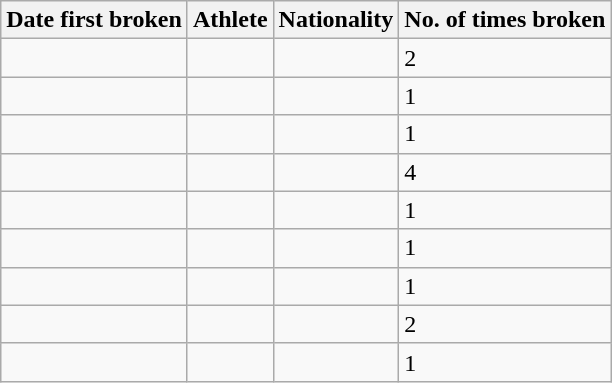<table class="wikitable sortable" style="text-align:left">
<tr>
<th>Date first broken</th>
<th>Athlete</th>
<th>Nationality</th>
<th>No. of times broken</th>
</tr>
<tr>
<td></td>
<td></td>
<td></td>
<td>2</td>
</tr>
<tr>
<td></td>
<td></td>
<td></td>
<td>1</td>
</tr>
<tr>
<td></td>
<td></td>
<td></td>
<td>1</td>
</tr>
<tr>
<td></td>
<td></td>
<td></td>
<td>4</td>
</tr>
<tr>
<td></td>
<td></td>
<td></td>
<td>1</td>
</tr>
<tr>
<td></td>
<td></td>
<td></td>
<td>1</td>
</tr>
<tr>
<td></td>
<td></td>
<td></td>
<td>1</td>
</tr>
<tr>
<td></td>
<td></td>
<td></td>
<td>2</td>
</tr>
<tr>
<td></td>
<td></td>
<td></td>
<td>1</td>
</tr>
</table>
